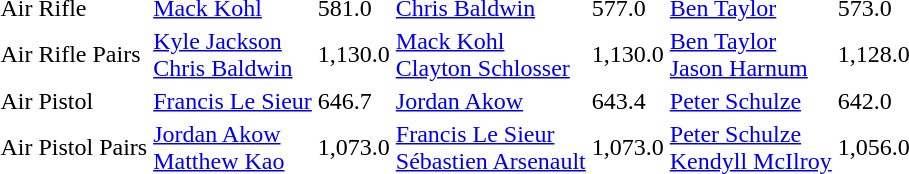<table>
<tr>
<td>Air Rifle</td>
<td><a href='#'>Mack Kohl</a> <br></td>
<td>581.0</td>
<td><a href='#'>Chris Baldwin</a> <br></td>
<td>577.0</td>
<td><a href='#'>Ben Taylor</a> <br></td>
<td>573.0</td>
</tr>
<tr>
<td>Air Rifle Pairs</td>
<td><a href='#'>Kyle Jackson</a> <br><a href='#'>Chris Baldwin</a><br> </td>
<td>1,130.0</td>
<td><a href='#'>Mack Kohl</a><br><a href='#'>Clayton Schlosser</a><br> </td>
<td>1,130.0</td>
<td><a href='#'>Ben Taylor</a><br><a href='#'>Jason Harnum</a><br> </td>
<td>1,128.0</td>
</tr>
<tr>
<td>Air Pistol</td>
<td><a href='#'>Francis Le Sieur</a> <br></td>
<td>646.7</td>
<td><a href='#'>Jordan Akow</a><br></td>
<td>643.4</td>
<td><a href='#'>Peter Schulze</a><br> </td>
<td>642.0</td>
</tr>
<tr>
<td>Air Pistol Pairs</td>
<td><a href='#'>Jordan Akow</a> <br><a href='#'>Matthew Kao</a><br> </td>
<td>1,073.0</td>
<td><a href='#'>Francis Le Sieur</a><br><a href='#'>Sébastien Arsenault</a><br> </td>
<td>1,073.0</td>
<td><a href='#'>Peter Schulze</a><br><a href='#'>Kendyll McIlroy</a><br> </td>
<td>1,056.0</td>
</tr>
</table>
